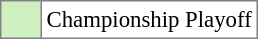<table bgcolor="#f7f8ff" cellpadding="3" cellspacing="0" border="1" style="font-size: 95%; border: gray solid 1px; border-collapse: collapse;text-align:center;">
<tr>
<td style="background: #D0F0C0;" width="20"></td>
<td bgcolor="#ffffff" align="left">Championship Playoff</td>
</tr>
</table>
